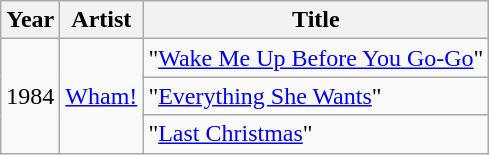<table class="wikitable">
<tr>
<th>Year</th>
<th>Artist</th>
<th>Title</th>
</tr>
<tr>
<td rowspan="3">1984</td>
<td rowspan="3"><a href='#'>Wham!</a></td>
<td>"<a href='#'>Wake Me Up Before You Go-Go</a>"</td>
</tr>
<tr>
<td>"<a href='#'>Everything She Wants</a>"</td>
</tr>
<tr>
<td>"<a href='#'>Last Christmas</a>"</td>
</tr>
</table>
